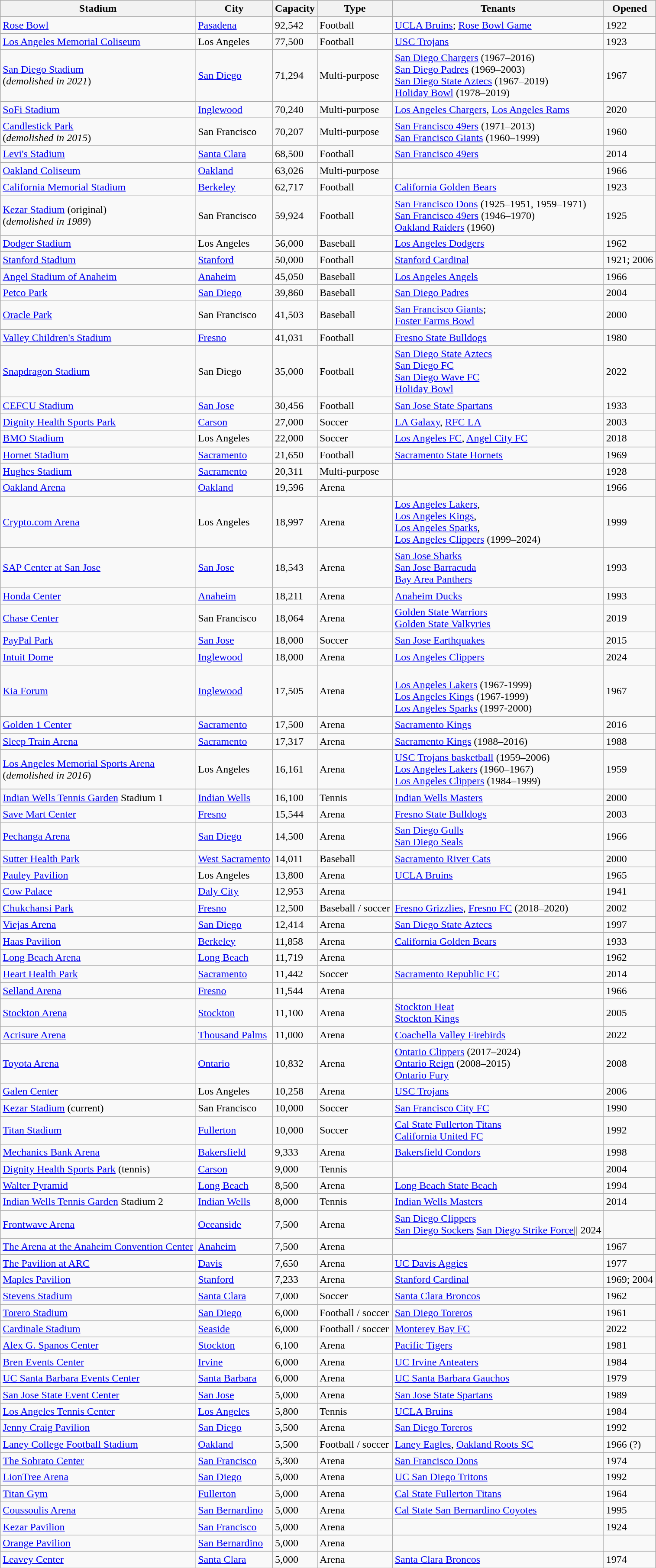<table class="wikitable sortable">
<tr>
<th>Stadium</th>
<th>City</th>
<th>Capacity</th>
<th>Type</th>
<th>Tenants</th>
<th>Opened</th>
</tr>
<tr>
<td><a href='#'>Rose Bowl</a></td>
<td><a href='#'>Pasadena</a></td>
<td>92,542</td>
<td>Football</td>
<td><a href='#'>UCLA Bruins</a>; <a href='#'>Rose Bowl Game</a></td>
<td>1922</td>
</tr>
<tr>
<td><a href='#'>Los Angeles Memorial Coliseum</a></td>
<td>Los Angeles</td>
<td>77,500</td>
<td>Football</td>
<td><a href='#'>USC Trojans</a></td>
<td>1923</td>
</tr>
<tr>
<td><a href='#'>San Diego Stadium</a> <br> (<em>demolished in 2021</em>)</td>
<td><a href='#'>San Diego</a></td>
<td>71,294</td>
<td>Multi-purpose</td>
<td><a href='#'>San Diego Chargers</a> (1967–2016) <br> <a href='#'>San Diego Padres</a> (1969–2003) <br> <a href='#'>San Diego State Aztecs</a> (1967–2019) <br> <a href='#'>Holiday Bowl</a> (1978–2019)</td>
<td>1967</td>
</tr>
<tr>
<td><a href='#'>SoFi Stadium</a></td>
<td><a href='#'>Inglewood</a></td>
<td>70,240</td>
<td>Multi-purpose</td>
<td><a href='#'>Los Angeles Chargers</a>, <a href='#'>Los Angeles Rams</a></td>
<td>2020</td>
</tr>
<tr>
<td><a href='#'>Candlestick Park</a> <br> (<em>demolished in 2015</em>)</td>
<td>San Francisco</td>
<td>70,207</td>
<td>Multi-purpose</td>
<td><a href='#'>San Francisco 49ers</a> (1971–2013) <br> <a href='#'>San Francisco Giants</a> (1960–1999)</td>
<td>1960</td>
</tr>
<tr>
<td><a href='#'>Levi's Stadium</a></td>
<td><a href='#'>Santa Clara</a></td>
<td>68,500</td>
<td>Football</td>
<td><a href='#'>San Francisco 49ers</a></td>
<td>2014</td>
</tr>
<tr>
<td><a href='#'>Oakland Coliseum</a></td>
<td><a href='#'>Oakland</a></td>
<td>63,026</td>
<td>Multi-purpose</td>
<td></td>
<td>1966</td>
</tr>
<tr>
<td><a href='#'>California Memorial Stadium</a></td>
<td><a href='#'>Berkeley</a></td>
<td>62,717</td>
<td>Football</td>
<td><a href='#'>California Golden Bears</a></td>
<td>1923</td>
</tr>
<tr>
<td><a href='#'>Kezar Stadium</a> (original) <br> (<em>demolished in 1989</em>)</td>
<td>San Francisco</td>
<td>59,924</td>
<td>Football</td>
<td><a href='#'>San Francisco Dons</a> (1925–1951, 1959–1971) <br> <a href='#'>San Francisco 49ers</a> (1946–1970) <br> <a href='#'>Oakland Raiders</a> (1960)</td>
<td>1925</td>
</tr>
<tr>
<td><a href='#'>Dodger Stadium</a></td>
<td>Los Angeles</td>
<td>56,000</td>
<td>Baseball</td>
<td><a href='#'>Los Angeles Dodgers</a></td>
<td>1962</td>
</tr>
<tr>
<td><a href='#'>Stanford Stadium</a></td>
<td><a href='#'>Stanford</a></td>
<td>50,000</td>
<td>Football</td>
<td><a href='#'>Stanford Cardinal</a></td>
<td>1921; 2006</td>
</tr>
<tr>
<td><a href='#'>Angel Stadium of Anaheim</a></td>
<td><a href='#'>Anaheim</a></td>
<td>45,050</td>
<td>Baseball</td>
<td><a href='#'>Los Angeles Angels</a></td>
<td>1966</td>
</tr>
<tr>
<td><a href='#'>Petco Park</a></td>
<td><a href='#'>San Diego</a></td>
<td>39,860</td>
<td>Baseball</td>
<td><a href='#'>San Diego Padres</a></td>
<td>2004</td>
</tr>
<tr>
<td><a href='#'>Oracle Park</a></td>
<td>San Francisco</td>
<td>41,503</td>
<td>Baseball</td>
<td><a href='#'>San Francisco Giants</a>; <br> <a href='#'>Foster Farms Bowl</a></td>
<td>2000</td>
</tr>
<tr>
<td><a href='#'>Valley Children's Stadium</a></td>
<td><a href='#'>Fresno</a></td>
<td>41,031</td>
<td>Football</td>
<td><a href='#'>Fresno State Bulldogs</a></td>
<td>1980</td>
</tr>
<tr>
<td><a href='#'>Snapdragon Stadium</a></td>
<td>San Diego</td>
<td>35,000</td>
<td>Football</td>
<td><a href='#'>San Diego State Aztecs</a> <br><a href='#'>San Diego FC</a> <br><a href='#'>San Diego Wave FC</a><br><a href='#'>Holiday Bowl</a></td>
<td>2022</td>
</tr>
<tr>
<td><a href='#'>CEFCU Stadium</a></td>
<td><a href='#'>San Jose</a></td>
<td>30,456</td>
<td>Football</td>
<td><a href='#'>San Jose State Spartans</a></td>
<td>1933</td>
</tr>
<tr>
<td><a href='#'>Dignity Health Sports Park</a></td>
<td><a href='#'>Carson</a></td>
<td>27,000</td>
<td>Soccer</td>
<td><a href='#'>LA Galaxy</a>, <a href='#'>RFC LA</a></td>
<td>2003</td>
</tr>
<tr>
<td><a href='#'>BMO Stadium</a></td>
<td>Los Angeles</td>
<td>22,000</td>
<td>Soccer</td>
<td><a href='#'>Los Angeles FC</a>, <a href='#'>Angel City FC</a></td>
<td>2018</td>
</tr>
<tr>
<td><a href='#'>Hornet Stadium</a></td>
<td><a href='#'>Sacramento</a></td>
<td>21,650</td>
<td>Football</td>
<td><a href='#'>Sacramento State Hornets</a></td>
<td>1969</td>
</tr>
<tr>
<td><a href='#'>Hughes Stadium</a></td>
<td><a href='#'>Sacramento</a></td>
<td>20,311</td>
<td>Multi-purpose</td>
<td></td>
<td>1928</td>
</tr>
<tr>
<td><a href='#'>Oakland Arena</a></td>
<td><a href='#'>Oakland</a></td>
<td>19,596</td>
<td>Arena</td>
<td></td>
<td>1966</td>
</tr>
<tr>
<td><a href='#'>Crypto.com Arena</a></td>
<td>Los Angeles</td>
<td>18,997</td>
<td>Arena</td>
<td><a href='#'>Los Angeles Lakers</a>, <br> <a href='#'>Los Angeles Kings</a>, <br> <a href='#'>Los Angeles Sparks</a>, <br><a href='#'>Los Angeles Clippers</a> (1999–2024)</td>
<td>1999</td>
</tr>
<tr>
<td><a href='#'>SAP Center at San Jose</a></td>
<td><a href='#'>San Jose</a></td>
<td>18,543</td>
<td>Arena</td>
<td><a href='#'>San Jose Sharks</a> <br> <a href='#'>San Jose Barracuda</a> <br> <a href='#'>Bay Area Panthers</a></td>
<td>1993</td>
</tr>
<tr>
<td><a href='#'>Honda Center</a></td>
<td><a href='#'>Anaheim</a></td>
<td>18,211</td>
<td>Arena</td>
<td><a href='#'>Anaheim Ducks</a></td>
<td>1993</td>
</tr>
<tr>
<td><a href='#'>Chase Center</a></td>
<td>San Francisco</td>
<td>18,064</td>
<td>Arena</td>
<td><a href='#'>Golden State Warriors</a><br><a href='#'>Golden State Valkyries</a></td>
<td>2019</td>
</tr>
<tr>
<td><a href='#'>PayPal Park</a></td>
<td><a href='#'>San Jose</a></td>
<td>18,000</td>
<td>Soccer</td>
<td><a href='#'>San Jose Earthquakes</a></td>
<td>2015</td>
</tr>
<tr>
<td><a href='#'>Intuit Dome</a></td>
<td><a href='#'>Inglewood</a></td>
<td>18,000</td>
<td>Arena</td>
<td><a href='#'>Los Angeles Clippers</a></td>
<td>2024</td>
</tr>
<tr>
<td><a href='#'>Kia Forum</a></td>
<td><a href='#'>Inglewood</a></td>
<td>17,505</td>
<td>Arena</td>
<td><br><a href='#'>Los Angeles Lakers</a> (1967-1999) <br> <a href='#'>Los Angeles Kings</a> (1967-1999) <br> <a href='#'>Los Angeles Sparks</a> (1997-2000)</td>
<td>1967</td>
</tr>
<tr>
<td><a href='#'>Golden 1 Center</a></td>
<td><a href='#'>Sacramento</a></td>
<td>17,500</td>
<td>Arena</td>
<td><a href='#'>Sacramento Kings</a></td>
<td>2016</td>
</tr>
<tr>
<td><a href='#'>Sleep Train Arena</a></td>
<td><a href='#'>Sacramento</a></td>
<td>17,317</td>
<td>Arena</td>
<td><a href='#'>Sacramento Kings</a> (1988–2016)</td>
<td>1988</td>
</tr>
<tr>
<td><a href='#'>Los Angeles Memorial Sports Arena</a> <br> (<em>demolished in 2016</em>)</td>
<td>Los Angeles</td>
<td>16,161</td>
<td>Arena</td>
<td><a href='#'>USC Trojans basketball</a> (1959–2006) <br> <a href='#'>Los Angeles Lakers</a> (1960–1967) <br> <a href='#'>Los Angeles Clippers</a> (1984–1999)</td>
<td>1959</td>
</tr>
<tr>
<td><a href='#'>Indian Wells Tennis Garden</a> Stadium 1</td>
<td><a href='#'>Indian Wells</a></td>
<td>16,100</td>
<td>Tennis</td>
<td><a href='#'>Indian Wells Masters</a></td>
<td>2000</td>
</tr>
<tr>
<td><a href='#'>Save Mart Center</a></td>
<td><a href='#'>Fresno</a></td>
<td>15,544</td>
<td>Arena</td>
<td><a href='#'>Fresno State Bulldogs</a></td>
<td>2003</td>
</tr>
<tr>
<td><a href='#'>Pechanga Arena</a></td>
<td><a href='#'>San Diego</a></td>
<td>14,500</td>
<td>Arena</td>
<td><a href='#'>San Diego Gulls</a><br><a href='#'>San Diego Seals</a></td>
<td>1966</td>
</tr>
<tr>
<td><a href='#'>Sutter Health Park</a></td>
<td><a href='#'>West Sacramento</a></td>
<td>14,011</td>
<td>Baseball</td>
<td><a href='#'>Sacramento River Cats</a></td>
<td>2000</td>
</tr>
<tr>
<td><a href='#'>Pauley Pavilion</a></td>
<td>Los Angeles</td>
<td>13,800</td>
<td>Arena</td>
<td><a href='#'>UCLA Bruins</a></td>
<td>1965</td>
</tr>
<tr>
<td><a href='#'>Cow Palace</a></td>
<td><a href='#'>Daly City</a></td>
<td>12,953</td>
<td>Arena</td>
<td></td>
<td>1941</td>
</tr>
<tr>
<td><a href='#'>Chukchansi Park</a></td>
<td><a href='#'>Fresno</a></td>
<td>12,500</td>
<td>Baseball / soccer</td>
<td><a href='#'>Fresno Grizzlies</a>, <a href='#'>Fresno FC</a> (2018–2020)</td>
<td>2002</td>
</tr>
<tr>
<td><a href='#'>Viejas Arena</a></td>
<td><a href='#'>San Diego</a></td>
<td>12,414</td>
<td>Arena</td>
<td><a href='#'>San Diego State Aztecs</a></td>
<td>1997</td>
</tr>
<tr>
<td><a href='#'>Haas Pavilion</a></td>
<td><a href='#'>Berkeley</a></td>
<td>11,858</td>
<td>Arena</td>
<td><a href='#'>California Golden Bears</a></td>
<td>1933</td>
</tr>
<tr>
<td><a href='#'>Long Beach Arena</a></td>
<td><a href='#'>Long Beach</a></td>
<td>11,719</td>
<td>Arena</td>
<td></td>
<td>1962</td>
</tr>
<tr>
<td><a href='#'>Heart Health Park</a></td>
<td><a href='#'>Sacramento</a></td>
<td>11,442</td>
<td>Soccer</td>
<td><a href='#'>Sacramento Republic FC</a> <br></td>
<td>2014</td>
</tr>
<tr>
<td><a href='#'>Selland Arena</a></td>
<td><a href='#'>Fresno</a></td>
<td>11,544</td>
<td>Arena</td>
<td></td>
<td>1966</td>
</tr>
<tr>
<td><a href='#'>Stockton Arena</a></td>
<td><a href='#'>Stockton</a></td>
<td>11,100</td>
<td>Arena</td>
<td><a href='#'>Stockton Heat</a> <br> <a href='#'>Stockton Kings</a></td>
<td>2005</td>
</tr>
<tr>
<td><a href='#'>Acrisure Arena</a></td>
<td><a href='#'>Thousand Palms</a></td>
<td>11,000</td>
<td>Arena</td>
<td><a href='#'>Coachella Valley Firebirds</a></td>
<td>2022</td>
</tr>
<tr>
<td><a href='#'>Toyota Arena</a></td>
<td><a href='#'>Ontario</a></td>
<td>10,832</td>
<td>Arena</td>
<td><a href='#'>Ontario Clippers</a> (2017–2024) <br> <a href='#'>Ontario Reign</a> (2008–2015) <br> <a href='#'>Ontario Fury</a></td>
<td>2008</td>
</tr>
<tr>
<td><a href='#'>Galen Center</a></td>
<td>Los Angeles</td>
<td>10,258</td>
<td>Arena</td>
<td><a href='#'>USC Trojans</a></td>
<td>2006</td>
</tr>
<tr>
<td><a href='#'>Kezar Stadium</a> (current)</td>
<td>San Francisco</td>
<td>10,000</td>
<td>Soccer</td>
<td><a href='#'>San Francisco City FC</a></td>
<td>1990</td>
</tr>
<tr>
<td><a href='#'>Titan Stadium</a></td>
<td><a href='#'>Fullerton</a></td>
<td>10,000</td>
<td>Soccer</td>
<td><a href='#'>Cal State Fullerton Titans</a> <br> <a href='#'>California United FC</a></td>
<td>1992</td>
</tr>
<tr>
<td><a href='#'>Mechanics Bank Arena</a></td>
<td><a href='#'>Bakersfield</a></td>
<td>9,333</td>
<td>Arena</td>
<td><a href='#'>Bakersfield Condors</a></td>
<td>1998</td>
</tr>
<tr>
<td><a href='#'>Dignity Health Sports Park</a> (tennis)</td>
<td><a href='#'>Carson</a></td>
<td>9,000</td>
<td>Tennis</td>
<td></td>
<td>2004</td>
</tr>
<tr>
<td><a href='#'>Walter Pyramid</a></td>
<td><a href='#'>Long Beach</a></td>
<td>8,500</td>
<td>Arena</td>
<td><a href='#'>Long Beach State Beach</a></td>
<td>1994</td>
</tr>
<tr>
<td><a href='#'>Indian Wells Tennis Garden</a> Stadium 2</td>
<td><a href='#'>Indian Wells</a></td>
<td>8,000</td>
<td>Tennis</td>
<td><a href='#'>Indian Wells Masters</a></td>
<td>2014</td>
</tr>
<tr>
<td><a href='#'>Frontwave Arena</a></td>
<td><a href='#'>Oceanside</a></td>
<td>7,500</td>
<td>Arena</td>
<td><a href='#'>San Diego Clippers</a><br><a href='#'>San Diego Sockers</a>
<a href='#'>San Diego Strike Force</a>|| 2024</td>
</tr>
<tr>
<td><a href='#'>The Arena at the Anaheim Convention Center</a></td>
<td><a href='#'>Anaheim</a></td>
<td>7,500</td>
<td>Arena</td>
<td></td>
<td>1967</td>
</tr>
<tr>
<td><a href='#'>The Pavilion at ARC</a></td>
<td><a href='#'>Davis</a></td>
<td>7,650</td>
<td>Arena</td>
<td><a href='#'>UC Davis Aggies</a></td>
<td>1977</td>
</tr>
<tr>
<td><a href='#'>Maples Pavilion</a></td>
<td><a href='#'>Stanford</a></td>
<td>7,233</td>
<td>Arena</td>
<td><a href='#'>Stanford Cardinal</a></td>
<td>1969; 2004</td>
</tr>
<tr>
<td><a href='#'>Stevens Stadium</a></td>
<td><a href='#'>Santa Clara</a></td>
<td>7,000</td>
<td>Soccer</td>
<td><a href='#'>Santa Clara Broncos</a></td>
<td>1962</td>
</tr>
<tr>
<td><a href='#'>Torero Stadium</a></td>
<td><a href='#'>San Diego</a></td>
<td>6,000</td>
<td>Football / soccer</td>
<td><a href='#'>San Diego Toreros</a></td>
<td>1961</td>
</tr>
<tr>
<td><a href='#'>Cardinale Stadium</a></td>
<td><a href='#'>Seaside</a></td>
<td>6,000</td>
<td>Football / soccer</td>
<td><a href='#'>Monterey Bay FC</a></td>
<td>2022</td>
</tr>
<tr>
<td><a href='#'>Alex G. Spanos Center</a></td>
<td><a href='#'>Stockton</a></td>
<td>6,100</td>
<td>Arena</td>
<td><a href='#'>Pacific Tigers</a></td>
<td>1981</td>
</tr>
<tr>
<td><a href='#'>Bren Events Center</a></td>
<td><a href='#'>Irvine</a></td>
<td>6,000</td>
<td>Arena</td>
<td><a href='#'>UC Irvine Anteaters</a></td>
<td>1984</td>
</tr>
<tr>
<td><a href='#'>UC Santa Barbara Events Center</a></td>
<td><a href='#'>Santa Barbara</a></td>
<td>6,000</td>
<td>Arena</td>
<td><a href='#'>UC Santa Barbara Gauchos</a></td>
<td>1979</td>
</tr>
<tr>
<td><a href='#'>San Jose State Event Center</a></td>
<td><a href='#'>San Jose</a></td>
<td>5,000</td>
<td>Arena</td>
<td><a href='#'>San Jose State Spartans</a></td>
<td>1989</td>
</tr>
<tr>
<td><a href='#'>Los Angeles Tennis Center</a></td>
<td><a href='#'>Los Angeles</a></td>
<td>5,800</td>
<td>Tennis</td>
<td><a href='#'>UCLA Bruins</a></td>
<td>1984</td>
</tr>
<tr>
<td><a href='#'>Jenny Craig Pavilion</a></td>
<td><a href='#'>San Diego</a></td>
<td>5,500</td>
<td>Arena</td>
<td><a href='#'>San Diego Toreros</a></td>
<td>1992</td>
</tr>
<tr>
<td><a href='#'>Laney College Football Stadium</a></td>
<td><a href='#'>Oakland</a></td>
<td>5,500</td>
<td>Football / soccer</td>
<td><a href='#'>Laney Eagles</a>, <a href='#'>Oakland Roots SC</a></td>
<td>1966 (?)</td>
</tr>
<tr>
<td><a href='#'>The Sobrato Center</a></td>
<td><a href='#'>San Francisco</a></td>
<td>5,300</td>
<td>Arena</td>
<td><a href='#'>San Francisco Dons</a></td>
<td>1974</td>
</tr>
<tr>
<td><a href='#'>LionTree Arena</a></td>
<td><a href='#'>San Diego</a></td>
<td>5,000</td>
<td>Arena</td>
<td><a href='#'>UC San Diego Tritons</a></td>
<td>1992</td>
</tr>
<tr>
<td><a href='#'>Titan Gym</a></td>
<td><a href='#'>Fullerton</a></td>
<td>5,000</td>
<td>Arena</td>
<td><a href='#'>Cal State Fullerton Titans</a></td>
<td>1964</td>
</tr>
<tr>
<td><a href='#'>Coussoulis Arena</a></td>
<td><a href='#'>San Bernardino</a></td>
<td>5,000</td>
<td>Arena</td>
<td><a href='#'>Cal State San Bernardino Coyotes</a></td>
<td>1995</td>
</tr>
<tr>
<td><a href='#'>Kezar Pavilion</a></td>
<td><a href='#'>San Francisco</a></td>
<td>5,000</td>
<td>Arena</td>
<td></td>
<td>1924</td>
</tr>
<tr>
<td><a href='#'>Orange Pavilion</a></td>
<td><a href='#'>San Bernardino</a></td>
<td>5,000</td>
<td>Arena</td>
<td></td>
<td></td>
</tr>
<tr>
<td><a href='#'>Leavey Center</a></td>
<td><a href='#'>Santa Clara</a></td>
<td>5,000</td>
<td>Arena</td>
<td><a href='#'>Santa Clara Broncos</a></td>
<td>1974</td>
</tr>
</table>
